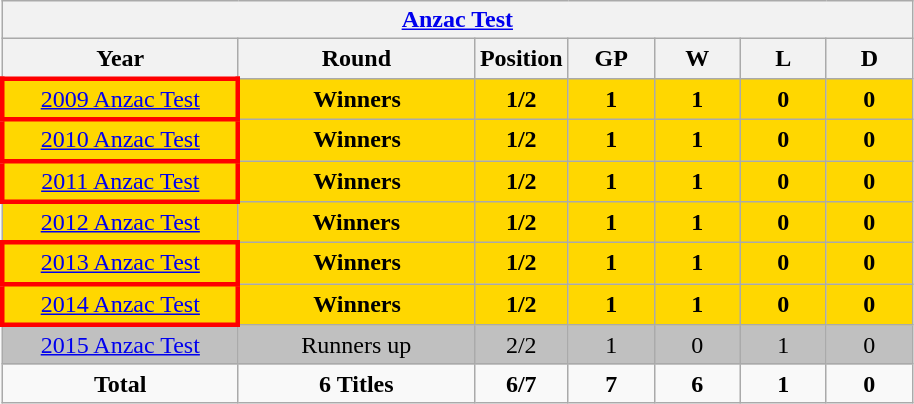<table class="wikitable" style="text-align: center;">
<tr>
<th colspan=9><a href='#'>Anzac Test</a></th>
</tr>
<tr>
<th width=150>Year</th>
<th width=150>Round</th>
<th width=50>Position</th>
<th width=50>GP</th>
<th width=50>W</th>
<th width=50>L</th>
<th width=50>D</th>
</tr>
<tr bgcolor=Gold>
<td style="border: 3px solid red"><a href='#'>2009 Anzac Test</a></td>
<td><strong>Winners</strong></td>
<td><strong>1/2</strong></td>
<td><strong>1</strong></td>
<td><strong>1</strong></td>
<td><strong>0</strong></td>
<td><strong>0</strong></td>
</tr>
<tr bgcolor=Gold>
<td style="border: 3px solid red"><a href='#'>2010 Anzac Test</a></td>
<td><strong>Winners</strong></td>
<td><strong>1/2</strong></td>
<td><strong>1</strong></td>
<td><strong>1</strong></td>
<td><strong>0</strong></td>
<td><strong>0</strong></td>
</tr>
<tr bgcolor=Gold>
<td style="border: 3px solid red"><a href='#'>2011 Anzac Test</a></td>
<td><strong>Winners</strong></td>
<td><strong>1/2</strong></td>
<td><strong>1</strong></td>
<td><strong>1</strong></td>
<td><strong>0</strong></td>
<td><strong>0</strong></td>
</tr>
<tr bgcolor=Gold>
<td><a href='#'>2012 Anzac Test</a></td>
<td><strong>Winners</strong></td>
<td><strong>1/2</strong></td>
<td><strong>1</strong></td>
<td><strong>1</strong></td>
<td><strong>0</strong></td>
<td><strong>0</strong></td>
</tr>
<tr bgcolor=Gold>
<td style="border: 3px solid red"><a href='#'>2013 Anzac Test</a></td>
<td><strong>Winners</strong></td>
<td><strong>1/2</strong></td>
<td><strong>1</strong></td>
<td><strong>1</strong></td>
<td><strong>0</strong></td>
<td><strong>0</strong></td>
</tr>
<tr bgcolor=Gold>
<td style="border: 3px solid red"><a href='#'>2014 Anzac Test</a></td>
<td><strong>Winners</strong></td>
<td><strong>1/2</strong></td>
<td><strong>1</strong></td>
<td><strong>1</strong></td>
<td><strong>0</strong></td>
<td><strong>0</strong></td>
</tr>
<tr bgcolor=silver>
<td><a href='#'>2015 Anzac Test</a></td>
<td>Runners up</td>
<td>2/2</td>
<td>1</td>
<td>0</td>
<td>1</td>
<td>0</td>
</tr>
<tr>
<td><strong>Total</strong></td>
<td><strong>6 Titles</strong></td>
<td><strong>6/7</strong></td>
<td><strong>7</strong></td>
<td><strong>6</strong></td>
<td><strong>1</strong></td>
<td><strong>0</strong></td>
</tr>
</table>
